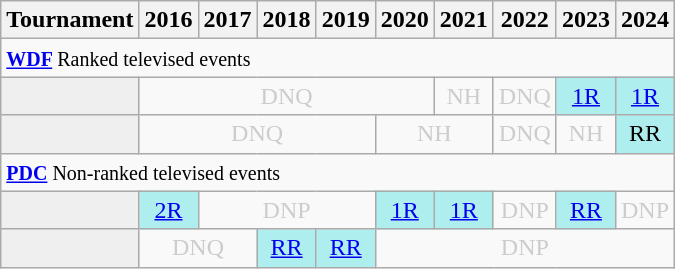<table class="wikitable" style="width:20%; margin:0">
<tr>
<th>Tournament</th>
<th>2016</th>
<th>2017</th>
<th>2018</th>
<th>2019</th>
<th>2020</th>
<th>2021</th>
<th>2022</th>
<th>2023</th>
<th>2024</th>
</tr>
<tr>
<td colspan="10" style="text-align:left"><small><strong><a href='#'>WDF</a> </strong>Ranked televised events</small></td>
</tr>
<tr>
<td style="background:#efefef;"></td>
<td colspan="5" style="text-align:center; color:#ccc;">DNQ</td>
<td style="text-align:center; color:#ccc;">NH</td>
<td style="text-align:center; color:#ccc;">DNQ</td>
<td style="text-align:center; background:#afeeee;"><a href='#'>1R</a></td>
<td style="text-align:center; background:#afeeee;"><a href='#'>1R</a></td>
</tr>
<tr>
<td style="background:#efefef;"></td>
<td colspan="4" style="text-align:center; color:#ccc;">DNQ</td>
<td colspan="2" style="text-align:center; color:#ccc;">NH</td>
<td style="text-align:center; color:#ccc;">DNQ</td>
<td style="text-align:center; color:#ccc;">NH</td>
<td style="text-align:center; background:#afeeee;">RR</td>
</tr>
<tr>
<td colspan="10" style="text-align:left"><small><strong><a href='#'>PDC</a> </strong>Non-ranked televised events</small></td>
</tr>
<tr>
<td style="background:#efefef;"></td>
<td style="text-align:center; background:#afeeee;"><a href='#'>2R</a></td>
<td colspan="3" style="text-align:center; color:#ccc;">DNP</td>
<td style="text-align:center; background:#afeeee;"><a href='#'>1R</a></td>
<td style="text-align:center; background:#afeeee;"><a href='#'>1R</a></td>
<td style="text-align:center; color:#ccc;">DNP</td>
<td style="text-align:center; background:#afeeee;"><a href='#'>RR</a></td>
<td style="text-align:center; color:#ccc;">DNP</td>
</tr>
<tr>
<td style="background:#efefef;"></td>
<td colspan="2" style="text-align:center; color:#ccc;">DNQ</td>
<td style="text-align:center; background:#afeeee;"><a href='#'>RR</a></td>
<td style="text-align:center; background:#afeeee;"><a href='#'>RR</a></td>
<td colspan="5" style="text-align:center; color:#ccc;">DNP</td>
</tr>
</table>
